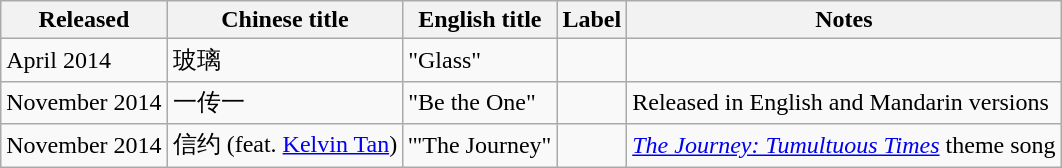<table class="wikitable sortable">
<tr>
<th>Released</th>
<th>Chinese title</th>
<th>English title</th>
<th>Label</th>
<th class="unsortable">Notes</th>
</tr>
<tr>
<td>April 2014</td>
<td>玻璃</td>
<td>"Glass"</td>
<td></td>
<td></td>
</tr>
<tr>
<td>November 2014</td>
<td>一传一</td>
<td>"Be the One"</td>
<td></td>
<td>Released in English and Mandarin versions</td>
</tr>
<tr>
<td>November 2014</td>
<td>信约 (feat. <a href='#'>Kelvin Tan</a>)</td>
<td>'"The Journey"</td>
<td></td>
<td><em><a href='#'>The Journey: Tumultuous Times</a></em> theme song</td>
</tr>
</table>
